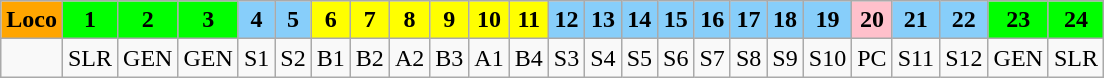<table class="wikitable plainrowheaders unsortable" style="text-align:center">
<tr>
<th scope="col" rowspan="1" style="background:orange;">Loco</th>
<th scope="col" rowspan="1" style="background:lime;">1</th>
<th scope="col" rowspan="1" style="background:lime;">2</th>
<th scope="col" rowspan="1" style="background:lime;">3</th>
<th scope="col" rowspan="1" style="background:lightskyblue;">4</th>
<th scope="col" rowspan="1" style="background:lightskyblue;">5</th>
<th scope="col" rowspan="1" style="background:yellow;">6</th>
<th scope="col" rowspan="1" style="background:yellow;">7</th>
<th scope="col" rowspan="1" style="background:yellow;">8</th>
<th scope="col" rowspan="1" style="background:yellow;">9</th>
<th scope="col" rowspan="1" style="background:yellow;">10</th>
<th scope="col" rowspan="1" style="background:yellow;">11</th>
<th scope="col" rowspan="1" style="background:lightskyblue;">12</th>
<th scope="col" rowspan="1" style="background:lightskyblue;">13</th>
<th scope="col" rowspan="1" style="background:lightskyblue;">14</th>
<th scope="col" rowspan="1" style="background:lightskyblue;">15</th>
<th scope="col" rowspan="1" style="background:lightskyblue;">16</th>
<th scope="col" rowspan="1" style="background:lightskyblue;">17</th>
<th scope="col" rowspan="1" style="background:lightskyblue;">18</th>
<th scope="col" rowspan="1" style="background:lightskyblue;">19</th>
<th scope="col" rowspan="1" style="background:pink;">20</th>
<th scope="col" rowspan="1" style="background:lightskyblue;">21</th>
<th scope="col" rowspan="1" style="background:lightskyblue;">22</th>
<th scope="col" rowspan="1" style="background:lime;">23</th>
<th scope="col" rowspan="1" style="background:lime;">24</th>
</tr>
<tr>
<td></td>
<td>SLR</td>
<td>GEN</td>
<td>GEN</td>
<td>S1</td>
<td>S2</td>
<td>B1</td>
<td>B2</td>
<td>A2</td>
<td>B3</td>
<td>A1</td>
<td>B4</td>
<td>S3</td>
<td>S4</td>
<td>S5</td>
<td>S6</td>
<td>S7</td>
<td>S8</td>
<td>S9</td>
<td>S10</td>
<td>PC</td>
<td>S11</td>
<td>S12</td>
<td>GEN</td>
<td>SLR</td>
</tr>
</table>
